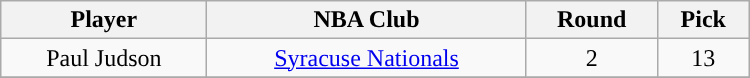<table class="wikitable" width="500">
<tr>
<th>Player</th>
<th>NBA Club</th>
<th>Round</th>
<th>Pick</th>
</tr>
<tr align="center" bgcolor="">
<td>Paul Judson</td>
<td><a href='#'>Syracuse Nationals</a></td>
<td>2</td>
<td>13</td>
</tr>
<tr align="center" bgcolor="">
</tr>
</table>
